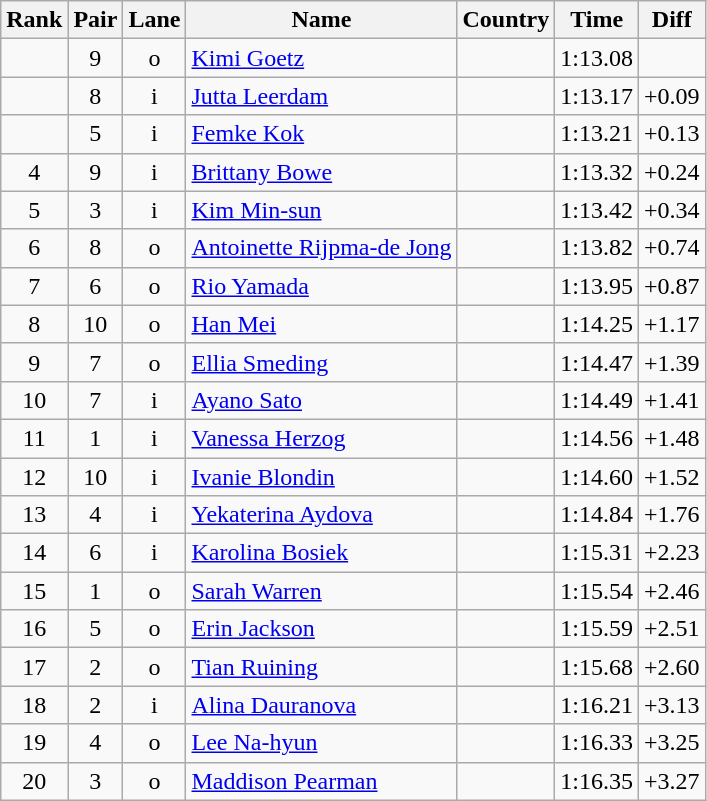<table class="wikitable sortable" style="text-align:center">
<tr>
<th>Rank</th>
<th>Pair</th>
<th>Lane</th>
<th>Name</th>
<th>Country</th>
<th>Time</th>
<th>Diff</th>
</tr>
<tr>
<td></td>
<td>9</td>
<td>o</td>
<td align=left><a href='#'>Kimi Goetz</a></td>
<td align=left></td>
<td>1:13.08</td>
<td></td>
</tr>
<tr>
<td></td>
<td>8</td>
<td>i</td>
<td align=left><a href='#'>Jutta Leerdam</a></td>
<td align=left></td>
<td>1:13.17</td>
<td>+0.09</td>
</tr>
<tr>
<td></td>
<td>5</td>
<td>i</td>
<td align=left><a href='#'>Femke Kok</a></td>
<td align=left></td>
<td>1:13.21</td>
<td>+0.13</td>
</tr>
<tr>
<td>4</td>
<td>9</td>
<td>i</td>
<td align=left><a href='#'>Brittany Bowe</a></td>
<td align=left></td>
<td>1:13.32</td>
<td>+0.24</td>
</tr>
<tr>
<td>5</td>
<td>3</td>
<td>i</td>
<td align=left><a href='#'>Kim Min-sun</a></td>
<td align=left></td>
<td>1:13.42</td>
<td>+0.34</td>
</tr>
<tr>
<td>6</td>
<td>8</td>
<td>o</td>
<td align=left><a href='#'>Antoinette Rijpma-de Jong</a></td>
<td align=left></td>
<td>1:13.82</td>
<td>+0.74</td>
</tr>
<tr>
<td>7</td>
<td>6</td>
<td>o</td>
<td align=left><a href='#'>Rio Yamada</a></td>
<td align=left></td>
<td>1:13.95</td>
<td>+0.87</td>
</tr>
<tr>
<td>8</td>
<td>10</td>
<td>o</td>
<td align=left><a href='#'>Han Mei</a></td>
<td align=left></td>
<td>1:14.25</td>
<td>+1.17</td>
</tr>
<tr>
<td>9</td>
<td>7</td>
<td>o</td>
<td align=left><a href='#'>Ellia Smeding</a></td>
<td align=left></td>
<td>1:14.47</td>
<td>+1.39</td>
</tr>
<tr>
<td>10</td>
<td>7</td>
<td>i</td>
<td align=left><a href='#'>Ayano Sato</a></td>
<td align=left></td>
<td>1:14.49</td>
<td>+1.41</td>
</tr>
<tr>
<td>11</td>
<td>1</td>
<td>i</td>
<td align=left><a href='#'>Vanessa Herzog</a></td>
<td align=left></td>
<td>1:14.56</td>
<td>+1.48</td>
</tr>
<tr>
<td>12</td>
<td>10</td>
<td>i</td>
<td align=left><a href='#'>Ivanie Blondin</a></td>
<td align=left></td>
<td>1:14.60</td>
<td>+1.52</td>
</tr>
<tr>
<td>13</td>
<td>4</td>
<td>i</td>
<td align=left><a href='#'>Yekaterina Aydova</a></td>
<td align=left></td>
<td>1:14.84</td>
<td>+1.76</td>
</tr>
<tr>
<td>14</td>
<td>6</td>
<td>i</td>
<td align=left><a href='#'>Karolina Bosiek</a></td>
<td align=left></td>
<td>1:15.31</td>
<td>+2.23</td>
</tr>
<tr>
<td>15</td>
<td>1</td>
<td>o</td>
<td align=left><a href='#'>Sarah Warren</a></td>
<td align=left></td>
<td>1:15.54</td>
<td>+2.46</td>
</tr>
<tr>
<td>16</td>
<td>5</td>
<td>o</td>
<td align=left><a href='#'>Erin Jackson</a></td>
<td align=left></td>
<td>1:15.59</td>
<td>+2.51</td>
</tr>
<tr>
<td>17</td>
<td>2</td>
<td>o</td>
<td align=left><a href='#'>Tian Ruining</a></td>
<td align=left></td>
<td>1:15.68</td>
<td>+2.60</td>
</tr>
<tr>
<td>18</td>
<td>2</td>
<td>i</td>
<td align=left><a href='#'>Alina Dauranova</a></td>
<td align=left></td>
<td>1:16.21</td>
<td>+3.13</td>
</tr>
<tr>
<td>19</td>
<td>4</td>
<td>o</td>
<td align=left><a href='#'>Lee Na-hyun</a></td>
<td align=left></td>
<td>1:16.33</td>
<td>+3.25</td>
</tr>
<tr>
<td>20</td>
<td>3</td>
<td>o</td>
<td align=left><a href='#'>Maddison Pearman</a></td>
<td align=left></td>
<td>1:16.35</td>
<td>+3.27</td>
</tr>
</table>
